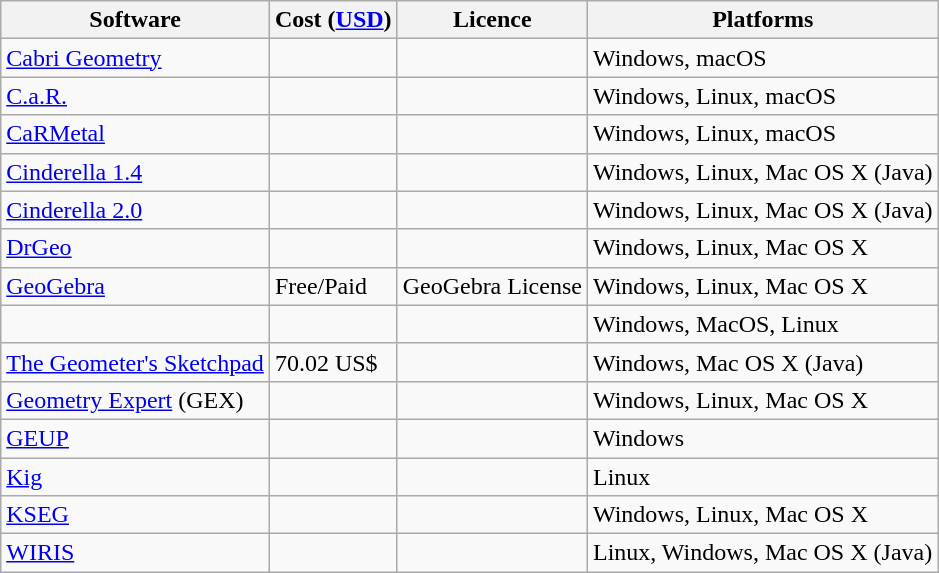<table class="wikitable sortable">
<tr>
<th>Software</th>
<th>Cost (<a href='#'>USD</a>)</th>
<th>Licence</th>
<th>Platforms</th>
</tr>
<tr>
<td><a href='#'>Cabri Geometry</a></td>
<td></td>
<td></td>
<td>Windows, macOS</td>
</tr>
<tr>
<td><a href='#'>C.a.R.</a></td>
<td></td>
<td></td>
<td>Windows, Linux, macOS</td>
</tr>
<tr>
<td><a href='#'>CaRMetal</a></td>
<td></td>
<td></td>
<td>Windows, Linux, macOS</td>
</tr>
<tr>
<td><a href='#'>Cinderella 1.4</a></td>
<td></td>
<td></td>
<td>Windows, Linux, Mac OS X (Java)</td>
</tr>
<tr>
<td><a href='#'>Cinderella 2.0</a></td>
<td></td>
<td></td>
<td>Windows, Linux, Mac OS X (Java)</td>
</tr>
<tr>
<td><a href='#'>DrGeo</a></td>
<td></td>
<td></td>
<td>Windows, Linux, Mac OS X</td>
</tr>
<tr>
<td><a href='#'>GeoGebra</a></td>
<td>Free/Paid</td>
<td>GeoGebra License</td>
<td>Windows, Linux, Mac OS X</td>
</tr>
<tr>
<td></td>
<td></td>
<td></td>
<td>Windows, MacOS, Linux</td>
</tr>
<tr>
<td><a href='#'>The Geometer's Sketchpad</a></td>
<td>70.02 US$</td>
<td></td>
<td>Windows, Mac OS X (Java)</td>
</tr>
<tr>
<td><a href='#'>Geometry Expert</a> (GEX)</td>
<td></td>
<td></td>
<td>Windows, Linux, Mac OS X</td>
</tr>
<tr>
<td><a href='#'>GEUP</a></td>
<td></td>
<td></td>
<td>Windows</td>
</tr>
<tr>
<td><a href='#'>Kig</a></td>
<td></td>
<td></td>
<td>Linux</td>
</tr>
<tr>
<td><a href='#'>KSEG</a></td>
<td></td>
<td></td>
<td>Windows, Linux, Mac OS X</td>
</tr>
<tr>
<td><a href='#'>WIRIS</a></td>
<td></td>
<td></td>
<td>Linux, Windows, Mac OS X (Java)</td>
</tr>
</table>
